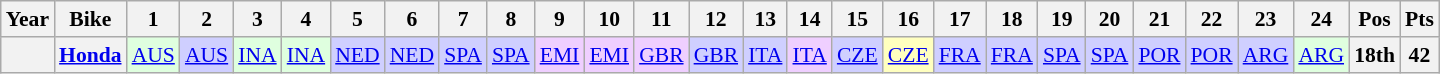<table class="wikitable" style="text-align:center; font-size:90%;">
<tr>
<th>Year</th>
<th>Bike</th>
<th>1</th>
<th>2</th>
<th>3</th>
<th>4</th>
<th>5</th>
<th>6</th>
<th>7</th>
<th>8</th>
<th>9</th>
<th>10</th>
<th>11</th>
<th>12</th>
<th>13</th>
<th>14</th>
<th>15</th>
<th>16</th>
<th>17</th>
<th>18</th>
<th>19</th>
<th>20</th>
<th>21</th>
<th>22</th>
<th>23</th>
<th>24</th>
<th>Pos</th>
<th>Pts</th>
</tr>
<tr>
<th></th>
<th><a href='#'>Honda</a></th>
<td style="background:#dfffdf;"><a href='#'>AUS</a><br></td>
<td style="background:#cfcfff;"><a href='#'>AUS</a><br></td>
<td style="background:#dfffdf;"><a href='#'>INA</a><br></td>
<td style="background:#dfffdf;"><a href='#'>INA</a><br></td>
<td style="background:#cfcfff;"><a href='#'>NED</a><br></td>
<td style="background:#cfcfff;"><a href='#'>NED</a><br></td>
<td style="background:#cfcfff;"><a href='#'>SPA</a><br></td>
<td style="background:#cfcfff;"><a href='#'>SPA</a><br></td>
<td style="background:#efcfff;"><a href='#'>EMI</a><br></td>
<td style="background:#efcfff;"><a href='#'>EMI</a><br></td>
<td style="background:#efcfff;"><a href='#'>GBR</a><br></td>
<td style="background:#cfcfff;"><a href='#'>GBR</a><br></td>
<td style="background:#cfcfff;"><a href='#'>ITA</a><br></td>
<td style="background:#efcfff;"><a href='#'>ITA</a><br></td>
<td style="background:#cfcfff;"><a href='#'>CZE</a><br></td>
<td style="background:#ffffbf;"><a href='#'>CZE</a><br></td>
<td style="background:#cfcfff;"><a href='#'>FRA</a><br></td>
<td style="background:#cfcfff;"><a href='#'>FRA</a><br></td>
<td style="background:#cfcfff;"><a href='#'>SPA</a><br></td>
<td style="background:#cfcfff;"><a href='#'>SPA</a><br></td>
<td style="background:#cfcfff;"><a href='#'>POR</a><br></td>
<td style="background:#cfcfff;"><a href='#'>POR</a><br></td>
<td style="background:#cfcfff;"><a href='#'>ARG</a><br></td>
<td style="background:#dfffdf;"><a href='#'>ARG</a><br></td>
<th>18th</th>
<th>42</th>
</tr>
</table>
